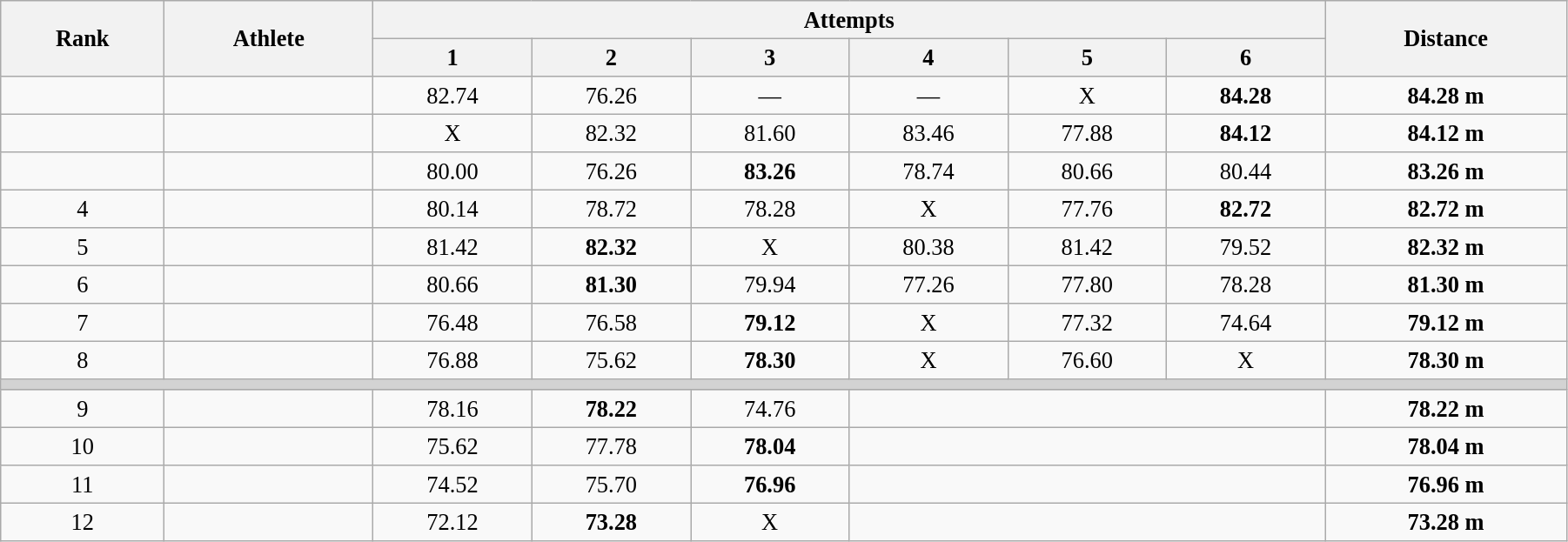<table class="wikitable" style=" text-align:center; font-size:110%;" width="95%">
<tr>
<th rowspan="2">Rank</th>
<th rowspan="2">Athlete</th>
<th colspan="6">Attempts</th>
<th rowspan="2">Distance</th>
</tr>
<tr>
<th>1</th>
<th>2</th>
<th>3</th>
<th>4</th>
<th>5</th>
<th>6</th>
</tr>
<tr>
<td></td>
<td align=left></td>
<td>82.74</td>
<td>76.26</td>
<td align="center">—</td>
<td align="center">—</td>
<td align="center">X</td>
<td align="center"><strong>84.28</strong></td>
<td align="center"><strong>84.28 m</strong></td>
</tr>
<tr>
<td></td>
<td align=left></td>
<td align="center">X</td>
<td>82.32</td>
<td>81.60</td>
<td>83.46</td>
<td>77.88</td>
<td><strong>84.12</strong></td>
<td align="center"><strong>84.12 m</strong></td>
</tr>
<tr>
<td></td>
<td align=left></td>
<td>80.00</td>
<td>76.26</td>
<td><strong>83.26</strong></td>
<td>78.74</td>
<td>80.66</td>
<td>80.44</td>
<td align="center"><strong>83.26 m</strong></td>
</tr>
<tr>
<td>4</td>
<td align=left></td>
<td>80.14</td>
<td>78.72</td>
<td>78.28</td>
<td align="center">X</td>
<td>77.76</td>
<td><strong>82.72</strong></td>
<td align="center"><strong>82.72 m</strong></td>
</tr>
<tr>
<td>5</td>
<td align=left></td>
<td>81.42</td>
<td><strong>82.32</strong></td>
<td align="center">X</td>
<td>80.38</td>
<td>81.42</td>
<td>79.52</td>
<td align="center"><strong>82.32 m</strong></td>
</tr>
<tr>
<td>6</td>
<td align=left></td>
<td>80.66</td>
<td><strong>81.30</strong></td>
<td>79.94</td>
<td>77.26</td>
<td>77.80</td>
<td>78.28</td>
<td align="center"><strong>81.30 m</strong></td>
</tr>
<tr>
<td>7</td>
<td align=left></td>
<td>76.48</td>
<td>76.58</td>
<td><strong>79.12</strong></td>
<td align="center">X</td>
<td>77.32</td>
<td>74.64</td>
<td align="center"><strong>79.12 m</strong></td>
</tr>
<tr>
<td>8</td>
<td align=left></td>
<td>76.88</td>
<td>75.62</td>
<td><strong>78.30</strong></td>
<td align="center">X</td>
<td>76.60</td>
<td align="center">X</td>
<td align="center"><strong>78.30 m</strong></td>
</tr>
<tr>
<td colspan=9 bgcolor=lightgray></td>
</tr>
<tr>
<td>9</td>
<td align=left></td>
<td>78.16</td>
<td><strong>78.22</strong></td>
<td>74.76</td>
<td colspan=3></td>
<td><strong>78.22 m</strong></td>
</tr>
<tr>
<td>10</td>
<td align=left></td>
<td>75.62</td>
<td>77.78</td>
<td><strong>78.04</strong></td>
<td colspan=3></td>
<td><strong>78.04 m</strong></td>
</tr>
<tr>
<td>11</td>
<td align=left></td>
<td>74.52</td>
<td>75.70</td>
<td><strong>76.96</strong></td>
<td colspan=3></td>
<td><strong>76.96 m</strong></td>
</tr>
<tr>
<td>12</td>
<td align=left></td>
<td>72.12</td>
<td><strong>73.28</strong></td>
<td align="center">X</td>
<td colspan=3></td>
<td><strong>73.28 m</strong></td>
</tr>
</table>
